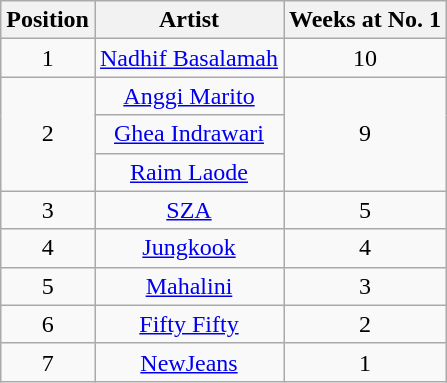<table class="wikitable plainrowheaders" style="text-align:center;">
<tr>
<th scope="col">Position</th>
<th scope="col">Artist</th>
<th scope="col">Weeks at No. 1</th>
</tr>
<tr>
<td>1</td>
<td><a href='#'>Nadhif Basalamah</a></td>
<td>10</td>
</tr>
<tr>
<td rowspan="3">2</td>
<td><a href='#'>Anggi Marito</a></td>
<td rowspan="3">9</td>
</tr>
<tr>
<td><a href='#'>Ghea Indrawari</a></td>
</tr>
<tr>
<td><a href='#'>Raim Laode</a></td>
</tr>
<tr>
<td>3</td>
<td><a href='#'>SZA</a></td>
<td>5</td>
</tr>
<tr>
<td>4</td>
<td><a href='#'>Jungkook</a></td>
<td>4</td>
</tr>
<tr>
<td>5</td>
<td><a href='#'>Mahalini</a></td>
<td>3</td>
</tr>
<tr>
<td>6</td>
<td><a href='#'>Fifty Fifty</a></td>
<td>2</td>
</tr>
<tr>
<td>7</td>
<td><a href='#'>NewJeans</a></td>
<td>1</td>
</tr>
</table>
